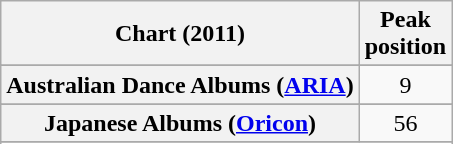<table class="wikitable sortable plainrowheaders" style="text-align:center">
<tr>
<th scope="col">Chart (2011)</th>
<th scope="col">Peak<br>position</th>
</tr>
<tr>
</tr>
<tr>
<th scope="row">Australian Dance Albums (<a href='#'>ARIA</a>)</th>
<td>9</td>
</tr>
<tr>
</tr>
<tr>
</tr>
<tr>
</tr>
<tr>
</tr>
<tr>
<th scope="row">Japanese Albums (<a href='#'>Oricon</a>)</th>
<td>56</td>
</tr>
<tr>
</tr>
<tr>
</tr>
</table>
